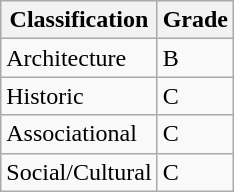<table class="wikitable">
<tr>
<th>Classification</th>
<th>Grade</th>
</tr>
<tr>
<td>Architecture</td>
<td>B</td>
</tr>
<tr>
<td>Historic</td>
<td>C</td>
</tr>
<tr>
<td>Associational</td>
<td>C</td>
</tr>
<tr>
<td>Social/Cultural</td>
<td>C</td>
</tr>
</table>
